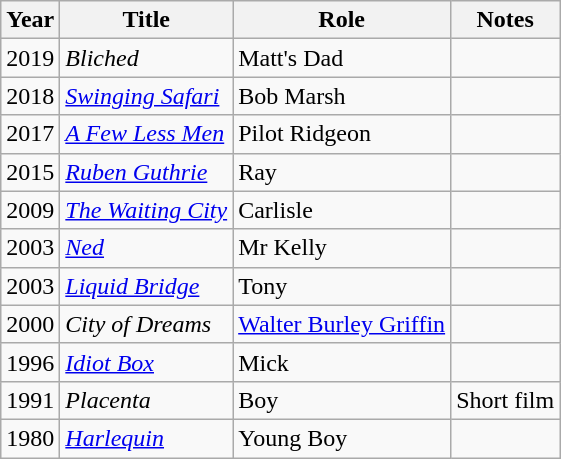<table class="wikitable">
<tr>
<th>Year</th>
<th>Title</th>
<th>Role</th>
<th>Notes</th>
</tr>
<tr>
<td>2019</td>
<td><em>Bliched</em></td>
<td>Matt's Dad</td>
<td></td>
</tr>
<tr>
<td>2018</td>
<td><em><a href='#'>Swinging Safari</a></em></td>
<td>Bob Marsh</td>
<td></td>
</tr>
<tr>
<td>2017</td>
<td><em><a href='#'>A Few Less Men</a></em></td>
<td>Pilot Ridgeon</td>
<td></td>
</tr>
<tr>
<td>2015</td>
<td><em><a href='#'>Ruben Guthrie</a></em></td>
<td>Ray</td>
<td></td>
</tr>
<tr>
<td>2009</td>
<td><em><a href='#'>The Waiting City</a></em></td>
<td>Carlisle</td>
<td></td>
</tr>
<tr>
<td>2003</td>
<td><em><a href='#'>Ned</a></em></td>
<td>Mr Kelly</td>
<td></td>
</tr>
<tr>
<td>2003</td>
<td><em><a href='#'>Liquid Bridge</a></em></td>
<td>Tony</td>
<td></td>
</tr>
<tr>
<td>2000</td>
<td><em>City of Dreams</em></td>
<td><a href='#'>Walter Burley Griffin</a></td>
<td></td>
</tr>
<tr>
<td>1996</td>
<td><em><a href='#'>Idiot Box</a></em></td>
<td>Mick</td>
<td></td>
</tr>
<tr>
<td>1991</td>
<td><em>Placenta</em></td>
<td>Boy</td>
<td>Short film</td>
</tr>
<tr>
<td>1980</td>
<td><em><a href='#'>Harlequin</a></em></td>
<td>Young Boy</td>
<td></td>
</tr>
</table>
